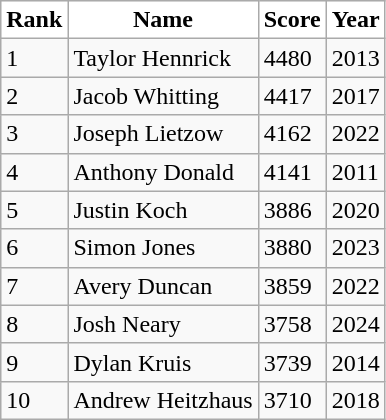<table class="wikitable">
<tr>
<th style="background:white">Rank</th>
<th style="background:white">Name</th>
<th style="background:white">Score</th>
<th style="background:white">Year</th>
</tr>
<tr>
<td>1</td>
<td>Taylor Hennrick</td>
<td>4480</td>
<td>2013</td>
</tr>
<tr>
<td>2</td>
<td>Jacob Whitting</td>
<td>4417</td>
<td>2017</td>
</tr>
<tr>
<td>3</td>
<td>Joseph Lietzow</td>
<td>4162</td>
<td>2022</td>
</tr>
<tr>
<td>4</td>
<td>Anthony Donald</td>
<td>4141</td>
<td>2011</td>
</tr>
<tr>
<td>5</td>
<td>Justin Koch</td>
<td>3886</td>
<td>2020</td>
</tr>
<tr>
<td>6</td>
<td>Simon Jones</td>
<td>3880</td>
<td>2023</td>
</tr>
<tr>
<td>7</td>
<td>Avery Duncan</td>
<td>3859</td>
<td>2022</td>
</tr>
<tr>
<td>8</td>
<td>Josh Neary</td>
<td>3758</td>
<td>2024</td>
</tr>
<tr>
<td>9</td>
<td>Dylan Kruis</td>
<td>3739</td>
<td>2014</td>
</tr>
<tr>
<td>10</td>
<td>Andrew Heitzhaus</td>
<td>3710</td>
<td>2018</td>
</tr>
</table>
